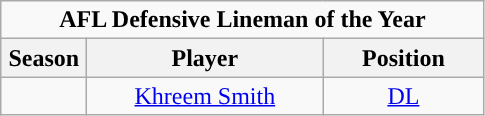<table class="wikitable sortable" style="text-align:center">
<tr>
<td colspan="4"><strong>AFL Defensive Lineman of the Year</strong></td>
</tr>
<tr>
<th style="width:50px; ">Season</th>
<th style="width:150px; ">Player</th>
<th style="width:100px; ">Position</th>
</tr>
<tr>
<td></td>
<td><a href='#'>Khreem Smith</a></td>
<td><a href='#'>DL</a></td>
</tr>
</table>
